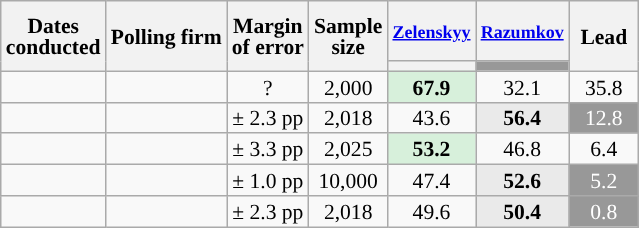<table class="wikitable sortable mw-datatable mw-collapsible" style="text-align:center;font-size:90%;line-height:14px;">
<tr style="height:40px;">
<th rowspan="2">Dates<br>conducted</th>
<th rowspan="2">Polling firm</th>
<th rowspan="2">Margin<br>of error</th>
<th rowspan="2">Sample<br>size</th>
<th><small><a href='#'>Zelenskyy</a></small><br></th>
<th><small><a href='#'>Razumkov</a></small><br></th>
<th rowspan="2" style="width:40px;">Lead</th>
</tr>
<tr>
<th data-sort-type="number" style="background:"></th>
<th data-sort-type="number" style="background:#989898;"></th>
</tr>
<tr>
<td></td>
<td></td>
<td>?</td>
<td>2,000</td>
<td style="background:#D7F0DB;"><strong>67.9</strong></td>
<td>32.1</td>
<td style="background:">35.8</td>
</tr>
<tr>
<td></td>
<td></td>
<td>± 2.3 pp</td>
<td>2,018</td>
<td>43.6</td>
<td style="background:#EAEAEA;"><strong>56.4</strong></td>
<td style="background:#989898; color:white;">12.8</td>
</tr>
<tr>
<td></td>
<td></td>
<td>± 3.3 pp</td>
<td>2,025</td>
<td style="background:#D7F0DB;"><strong>53.2</strong></td>
<td>46.8</td>
<td style="background:">6.4</td>
</tr>
<tr>
<td></td>
<td></td>
<td>± 1.0 pp</td>
<td>10,000</td>
<td>47.4</td>
<td style="background:#EAEAEA;"><strong>52.6</strong></td>
<td style="background:#989898; color:white;">5.2</td>
</tr>
<tr>
<td></td>
<td></td>
<td>± 2.3 pp</td>
<td>2,018</td>
<td>49.6</td>
<td style="background:#EAEAEA;"><strong>50.4</strong></td>
<td style="background:#989898; color:white;">0.8</td>
</tr>
</table>
